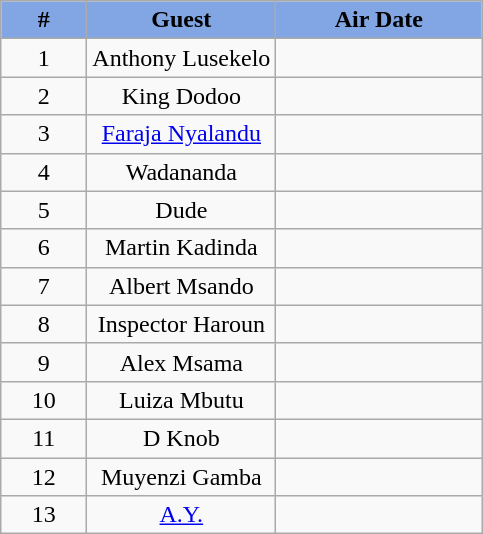<table class="wikitable" style="text-align:center;">
<tr>
<th width="50" style="background:#81a6e3">#</th>
<th style="background:#81a6e3">Guest</th>
<th width="130" style="background:#81a6e3">Air Date</th>
</tr>
<tr>
<td>1</td>
<td>Anthony Lusekelo</td>
<td></td>
</tr>
<tr>
<td>2</td>
<td>King Dodoo</td>
<td></td>
</tr>
<tr>
<td>3</td>
<td><a href='#'>Faraja Nyalandu</a></td>
<td></td>
</tr>
<tr>
<td>4</td>
<td>Wadananda</td>
<td></td>
</tr>
<tr>
<td>5</td>
<td>Dude</td>
<td></td>
</tr>
<tr>
<td>6</td>
<td>Martin Kadinda</td>
<td></td>
</tr>
<tr>
<td>7</td>
<td>Albert Msando</td>
<td></td>
</tr>
<tr>
<td>8</td>
<td>Inspector Haroun</td>
<td></td>
</tr>
<tr>
<td>9</td>
<td>Alex Msama</td>
<td></td>
</tr>
<tr>
<td>10</td>
<td>Luiza Mbutu</td>
<td></td>
</tr>
<tr>
<td>11</td>
<td>D Knob</td>
<td></td>
</tr>
<tr>
<td>12</td>
<td>Muyenzi Gamba</td>
<td></td>
</tr>
<tr>
<td>13</td>
<td><a href='#'>A.Y.</a></td>
<td></td>
</tr>
</table>
